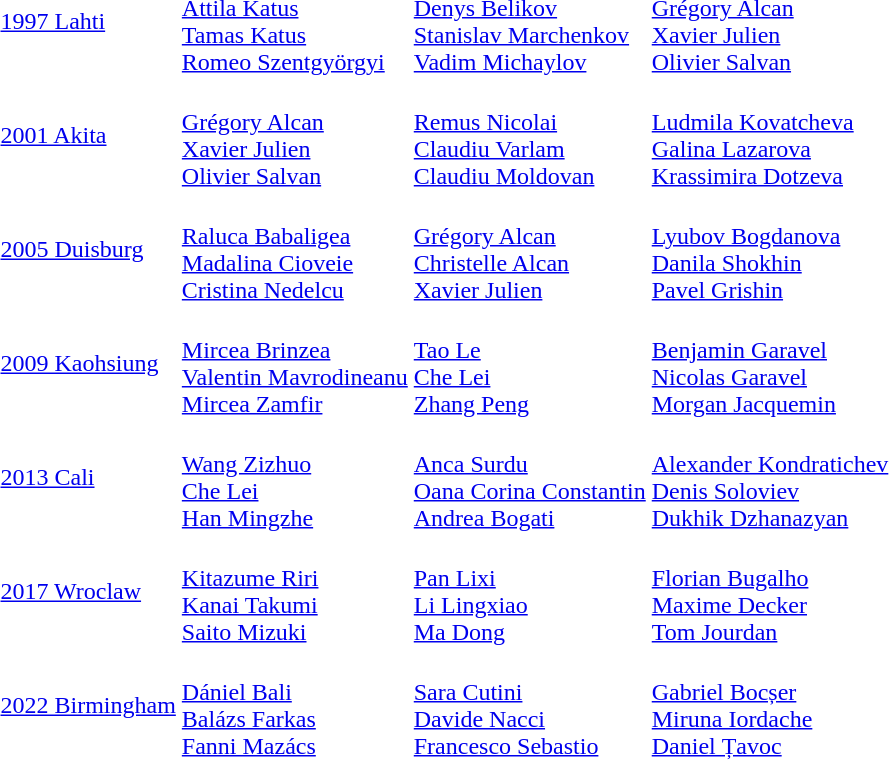<table>
<tr>
<td><a href='#'>1997 Lahti</a></td>
<td><br><a href='#'>Attila Katus</a><br><a href='#'>Tamas Katus</a><br><a href='#'>Romeo Szentgyörgyi</a></td>
<td><br><a href='#'>Denys Belikov</a><br><a href='#'>Stanislav Marchenkov</a><br><a href='#'>Vadim Michaylov</a></td>
<td><br><a href='#'>Grégory Alcan</a><br><a href='#'>Xavier Julien</a><br><a href='#'>Olivier Salvan</a></td>
</tr>
<tr>
<td><a href='#'>2001 Akita</a></td>
<td><br><a href='#'>Grégory Alcan</a><br><a href='#'>Xavier Julien</a><br><a href='#'>Olivier Salvan</a></td>
<td><br><a href='#'>Remus Nicolai</a><br><a href='#'>Claudiu Varlam</a><br><a href='#'>Claudiu Moldovan</a></td>
<td><br><a href='#'>Ludmila Kovatcheva</a><br><a href='#'>Galina Lazarova</a><br><a href='#'>Krassimira Dotzeva</a></td>
</tr>
<tr>
<td><a href='#'>2005 Duisburg</a></td>
<td><br><a href='#'>Raluca Babaligea</a><br><a href='#'>Madalina Cioveie</a><br><a href='#'>Cristina Nedelcu</a></td>
<td><br><a href='#'>Grégory Alcan</a><br><a href='#'>Christelle Alcan</a><br><a href='#'>Xavier Julien</a></td>
<td><br><a href='#'>Lyubov Bogdanova</a><br><a href='#'>Danila Shokhin</a><br><a href='#'>Pavel Grishin</a></td>
</tr>
<tr>
<td><a href='#'>2009 Kaohsiung</a></td>
<td><br><a href='#'>Mircea Brinzea</a><br><a href='#'>Valentin Mavrodineanu</a><br><a href='#'>Mircea Zamfir</a></td>
<td><br><a href='#'>Tao Le</a><br><a href='#'>Che Lei</a><br><a href='#'>Zhang Peng</a></td>
<td><br><a href='#'>Benjamin Garavel</a><br><a href='#'>Nicolas Garavel</a><br><a href='#'>Morgan Jacquemin</a></td>
</tr>
<tr>
<td><a href='#'>2013 Cali</a></td>
<td><br><a href='#'>Wang Zizhuo</a><br><a href='#'>Che Lei</a><br><a href='#'>Han Mingzhe</a></td>
<td><br><a href='#'>Anca Surdu</a><br><a href='#'>Oana Corina Constantin</a><br><a href='#'>Andrea Bogati</a></td>
<td><br><a href='#'>Alexander Kondratichev</a><br><a href='#'>Denis Soloviev</a><br><a href='#'>Dukhik Dzhanazyan</a></td>
</tr>
<tr>
<td><a href='#'>2017 Wroclaw</a></td>
<td><br> <a href='#'>Kitazume Riri</a> <br><a href='#'>Kanai Takumi</a> <br><a href='#'>Saito Mizuki</a></td>
<td><br> <a href='#'>Pan Lixi</a><br><a href='#'>Li Lingxiao</a><br><a href='#'>Ma Dong</a></td>
<td><br> <a href='#'>Florian Bugalho</a><br><a href='#'>Maxime Decker</a><br><a href='#'>Tom Jourdan</a></td>
</tr>
<tr>
<td><a href='#'>2022 Birmingham</a></td>
<td><br> <a href='#'>Dániel Bali</a> <br><a href='#'>Balázs Farkas</a> <br><a href='#'>Fanni Mazács</a></td>
<td><br> <a href='#'>Sara Cutini</a><br><a href='#'>Davide Nacci</a><br><a href='#'>Francesco Sebastio</a></td>
<td><br> <a href='#'>Gabriel Bocșer</a><br><a href='#'>Miruna Iordache</a><br><a href='#'>Daniel Țavoc</a></td>
</tr>
</table>
